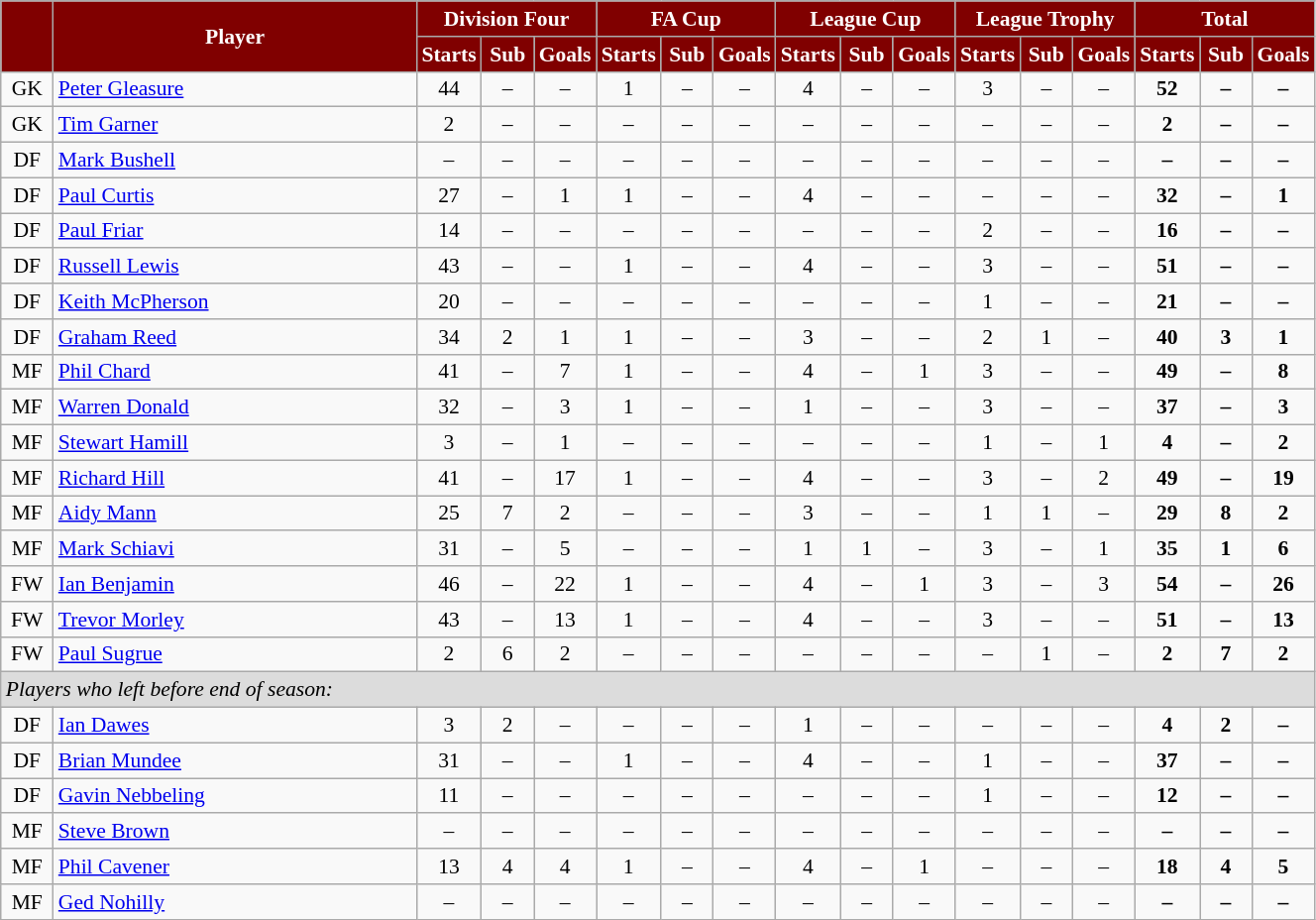<table class="wikitable"  style="text-align:center; font-size:90%; width:70%;">
<tr>
<th rowspan="2" style="background:maroon; color:white;  width: 4%"></th>
<th rowspan="2" style="background:maroon; color:white; ">Player</th>
<th colspan="3" style="background:maroon; color:white; ">Division Four</th>
<th colspan="3" style="background:maroon; color:white; ">FA Cup</th>
<th colspan="3" style="background:maroon; color:white; ">League Cup</th>
<th colspan="3" style="background:maroon; color:white; ">League Trophy</th>
<th colspan="3" style="background:maroon; color:white; ">Total</th>
</tr>
<tr>
<th style="background:maroon; color:white;  width: 4%;">Starts</th>
<th style="background:maroon; color:white;  width: 4%;">Sub</th>
<th style="background:maroon; color:white;  width: 4%;">Goals</th>
<th style="background:maroon; color:white;  width: 4%;">Starts</th>
<th style="background:maroon; color:white;  width: 4%;">Sub</th>
<th style="background:maroon; color:white;  width: 4%;">Goals</th>
<th style="background:maroon; color:white;  width: 4%;">Starts</th>
<th style="background:maroon; color:white;  width: 4%;">Sub</th>
<th style="background:maroon; color:white;  width: 4%;">Goals</th>
<th style="background:maroon; color:white;  width: 4%;">Starts</th>
<th style="background:maroon; color:white;  width: 4%;">Sub</th>
<th style="background:maroon; color:white;  width: 4%;">Goals</th>
<th style="background:maroon; color:white;  width: 4%;">Starts</th>
<th style="background:maroon; color:white;  width: 4%;">Sub</th>
<th style="background:maroon; color:white;  width: 4%;">Goals</th>
</tr>
<tr>
<td>GK</td>
<td style="text-align:left;"><a href='#'>Peter Gleasure</a></td>
<td>44</td>
<td>–</td>
<td>–</td>
<td>1</td>
<td>–</td>
<td>–</td>
<td>4</td>
<td>–</td>
<td>–</td>
<td>3</td>
<td>–</td>
<td>–</td>
<td><strong>52</strong></td>
<td><strong>–</strong></td>
<td><strong>–</strong></td>
</tr>
<tr>
<td>GK</td>
<td style="text-align:left;"><a href='#'>Tim Garner</a></td>
<td>2</td>
<td>–</td>
<td>–</td>
<td>–</td>
<td>–</td>
<td>–</td>
<td>–</td>
<td>–</td>
<td>–</td>
<td>–</td>
<td>–</td>
<td>–</td>
<td><strong>2</strong></td>
<td><strong>–</strong></td>
<td><strong>–</strong></td>
</tr>
<tr>
<td>DF</td>
<td style="text-align:left;"><a href='#'>Mark Bushell</a></td>
<td>–</td>
<td>–</td>
<td>–</td>
<td>–</td>
<td>–</td>
<td>–</td>
<td>–</td>
<td>–</td>
<td>–</td>
<td>–</td>
<td>–</td>
<td>–</td>
<td><strong>–</strong></td>
<td><strong>–</strong></td>
<td><strong>–</strong></td>
</tr>
<tr>
<td>DF</td>
<td style="text-align:left;"><a href='#'>Paul Curtis</a></td>
<td>27</td>
<td>–</td>
<td>1</td>
<td>1</td>
<td>–</td>
<td>–</td>
<td>4</td>
<td>–</td>
<td>–</td>
<td>–</td>
<td>–</td>
<td>–</td>
<td><strong>32</strong></td>
<td><strong>–</strong></td>
<td><strong>1</strong></td>
</tr>
<tr>
<td>DF</td>
<td style="text-align:left;"><a href='#'>Paul Friar</a></td>
<td>14</td>
<td>–</td>
<td>–</td>
<td>–</td>
<td>–</td>
<td>–</td>
<td>–</td>
<td>–</td>
<td>–</td>
<td>2</td>
<td>–</td>
<td>–</td>
<td><strong>16</strong></td>
<td><strong>–</strong></td>
<td><strong>–</strong></td>
</tr>
<tr>
<td>DF</td>
<td style="text-align:left;"><a href='#'>Russell Lewis</a></td>
<td>43</td>
<td>–</td>
<td>–</td>
<td>1</td>
<td>–</td>
<td>–</td>
<td>4</td>
<td>–</td>
<td>–</td>
<td>3</td>
<td>–</td>
<td>–</td>
<td><strong>51</strong></td>
<td><strong>–</strong></td>
<td><strong>–</strong></td>
</tr>
<tr>
<td>DF</td>
<td style="text-align:left;"><a href='#'>Keith McPherson</a></td>
<td>20</td>
<td>–</td>
<td>–</td>
<td>–</td>
<td>–</td>
<td>–</td>
<td>–</td>
<td>–</td>
<td>–</td>
<td>1</td>
<td>–</td>
<td>–</td>
<td><strong>21</strong></td>
<td><strong>–</strong></td>
<td><strong>–</strong></td>
</tr>
<tr>
<td>DF</td>
<td style="text-align:left;"><a href='#'>Graham Reed</a></td>
<td>34</td>
<td>2</td>
<td>1</td>
<td>1</td>
<td>–</td>
<td>–</td>
<td>3</td>
<td>–</td>
<td>–</td>
<td>2</td>
<td>1</td>
<td>–</td>
<td><strong>40</strong></td>
<td><strong>3</strong></td>
<td><strong>1</strong></td>
</tr>
<tr>
<td>MF</td>
<td style="text-align:left;"><a href='#'>Phil Chard</a></td>
<td>41</td>
<td>–</td>
<td>7</td>
<td>1</td>
<td>–</td>
<td>–</td>
<td>4</td>
<td>–</td>
<td>1</td>
<td>3</td>
<td>–</td>
<td>–</td>
<td><strong>49</strong></td>
<td><strong>–</strong></td>
<td><strong>8</strong></td>
</tr>
<tr>
<td>MF</td>
<td style="text-align:left;"><a href='#'>Warren Donald</a></td>
<td>32</td>
<td>–</td>
<td>3</td>
<td>1</td>
<td>–</td>
<td>–</td>
<td>1</td>
<td>–</td>
<td>–</td>
<td>3</td>
<td>–</td>
<td>–</td>
<td><strong>37</strong></td>
<td><strong>–</strong></td>
<td><strong>3</strong></td>
</tr>
<tr>
<td>MF</td>
<td style="text-align:left;"><a href='#'>Stewart Hamill</a></td>
<td>3</td>
<td>–</td>
<td>1</td>
<td>–</td>
<td>–</td>
<td>–</td>
<td>–</td>
<td>–</td>
<td>–</td>
<td>1</td>
<td>–</td>
<td>1</td>
<td><strong>4</strong></td>
<td><strong>–</strong></td>
<td><strong>2</strong></td>
</tr>
<tr>
<td>MF</td>
<td style="text-align:left;"><a href='#'>Richard Hill</a></td>
<td>41</td>
<td>–</td>
<td>17</td>
<td>1</td>
<td>–</td>
<td>–</td>
<td>4</td>
<td>–</td>
<td>–</td>
<td>3</td>
<td>–</td>
<td>2</td>
<td><strong>49</strong></td>
<td><strong>–</strong></td>
<td><strong>19</strong></td>
</tr>
<tr>
<td>MF</td>
<td style="text-align:left;"><a href='#'>Aidy Mann</a></td>
<td>25</td>
<td>7</td>
<td>2</td>
<td>–</td>
<td>–</td>
<td>–</td>
<td>3</td>
<td>–</td>
<td>–</td>
<td>1</td>
<td>1</td>
<td>–</td>
<td><strong>29</strong></td>
<td><strong>8</strong></td>
<td><strong>2</strong></td>
</tr>
<tr>
<td>MF</td>
<td style="text-align:left;"><a href='#'>Mark Schiavi</a></td>
<td>31</td>
<td>–</td>
<td>5</td>
<td>–</td>
<td>–</td>
<td>–</td>
<td>1</td>
<td>1</td>
<td>–</td>
<td>3</td>
<td>–</td>
<td>1</td>
<td><strong>35</strong></td>
<td><strong>1</strong></td>
<td><strong>6</strong></td>
</tr>
<tr>
<td>FW</td>
<td style="text-align:left;"><a href='#'>Ian Benjamin</a></td>
<td>46</td>
<td>–</td>
<td>22</td>
<td>1</td>
<td>–</td>
<td>–</td>
<td>4</td>
<td>–</td>
<td>1</td>
<td>3</td>
<td>–</td>
<td>3</td>
<td><strong>54</strong></td>
<td><strong>–</strong></td>
<td><strong>26</strong></td>
</tr>
<tr>
<td>FW</td>
<td style="text-align:left;"><a href='#'>Trevor Morley</a></td>
<td>43</td>
<td>–</td>
<td>13</td>
<td>1</td>
<td>–</td>
<td>–</td>
<td>4</td>
<td>–</td>
<td>–</td>
<td>3</td>
<td>–</td>
<td>–</td>
<td><strong>51</strong></td>
<td><strong>–</strong></td>
<td><strong>13</strong></td>
</tr>
<tr>
<td>FW</td>
<td style="text-align:left;"><a href='#'>Paul Sugrue</a></td>
<td>2</td>
<td>6</td>
<td>2</td>
<td>–</td>
<td>–</td>
<td>–</td>
<td>–</td>
<td>–</td>
<td>–</td>
<td>–</td>
<td>1</td>
<td>–</td>
<td><strong>2</strong></td>
<td><strong>7</strong></td>
<td><strong>2</strong></td>
</tr>
<tr>
<td colspan="20" style="background:#dcdcdc; text-align:left;"><em>Players who left before end of season:</em></td>
</tr>
<tr>
<td>DF</td>
<td style="text-align:left;"><a href='#'>Ian Dawes</a></td>
<td>3</td>
<td>2</td>
<td>–</td>
<td>–</td>
<td>–</td>
<td>–</td>
<td>1</td>
<td>–</td>
<td>–</td>
<td>–</td>
<td>–</td>
<td>–</td>
<td><strong>4</strong></td>
<td><strong>2</strong></td>
<td><strong>–</strong></td>
</tr>
<tr>
<td>DF</td>
<td style="text-align:left;"><a href='#'>Brian Mundee</a></td>
<td>31</td>
<td>–</td>
<td>–</td>
<td>1</td>
<td>–</td>
<td>–</td>
<td>4</td>
<td>–</td>
<td>–</td>
<td>1</td>
<td>–</td>
<td>–</td>
<td><strong>37</strong></td>
<td><strong>–</strong></td>
<td><strong>–</strong></td>
</tr>
<tr>
<td>DF</td>
<td style="text-align:left;"><a href='#'>Gavin Nebbeling</a></td>
<td>11</td>
<td>–</td>
<td>–</td>
<td>–</td>
<td>–</td>
<td>–</td>
<td>–</td>
<td>–</td>
<td>–</td>
<td>1</td>
<td>–</td>
<td>–</td>
<td><strong>12</strong></td>
<td><strong>–</strong></td>
<td><strong>–</strong></td>
</tr>
<tr>
<td>MF</td>
<td style="text-align:left;"><a href='#'>Steve Brown</a></td>
<td>–</td>
<td>–</td>
<td>–</td>
<td>–</td>
<td>–</td>
<td>–</td>
<td>–</td>
<td>–</td>
<td>–</td>
<td>–</td>
<td>–</td>
<td>–</td>
<td><strong>–</strong></td>
<td><strong>–</strong></td>
<td><strong>–</strong></td>
</tr>
<tr>
<td>MF</td>
<td style="text-align:left;"><a href='#'>Phil Cavener</a></td>
<td>13</td>
<td>4</td>
<td>4</td>
<td>1</td>
<td>–</td>
<td>–</td>
<td>4</td>
<td>–</td>
<td>1</td>
<td>–</td>
<td>–</td>
<td>–</td>
<td><strong>18</strong></td>
<td><strong>4</strong></td>
<td><strong>5</strong></td>
</tr>
<tr>
<td>MF</td>
<td style="text-align:left;"><a href='#'>Ged Nohilly</a></td>
<td>–</td>
<td>–</td>
<td>–</td>
<td>–</td>
<td>–</td>
<td>–</td>
<td>–</td>
<td>–</td>
<td>–</td>
<td>–</td>
<td>–</td>
<td>–</td>
<td><strong>–</strong></td>
<td><strong>–</strong></td>
<td><strong>–</strong></td>
</tr>
</table>
